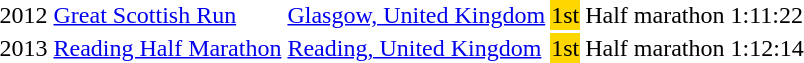<table>
<tr>
<td>2012</td>
<td><a href='#'>Great Scottish Run</a></td>
<td><a href='#'>Glasgow, United Kingdom</a></td>
<td bgcolor="gold">1st</td>
<td>Half marathon</td>
<td>1:11:22</td>
</tr>
<tr>
<td>2013</td>
<td><a href='#'>Reading Half Marathon</a></td>
<td><a href='#'>Reading, United Kingdom</a></td>
<td bgcolor="gold">1st</td>
<td>Half marathon</td>
<td>1:12:14</td>
</tr>
</table>
